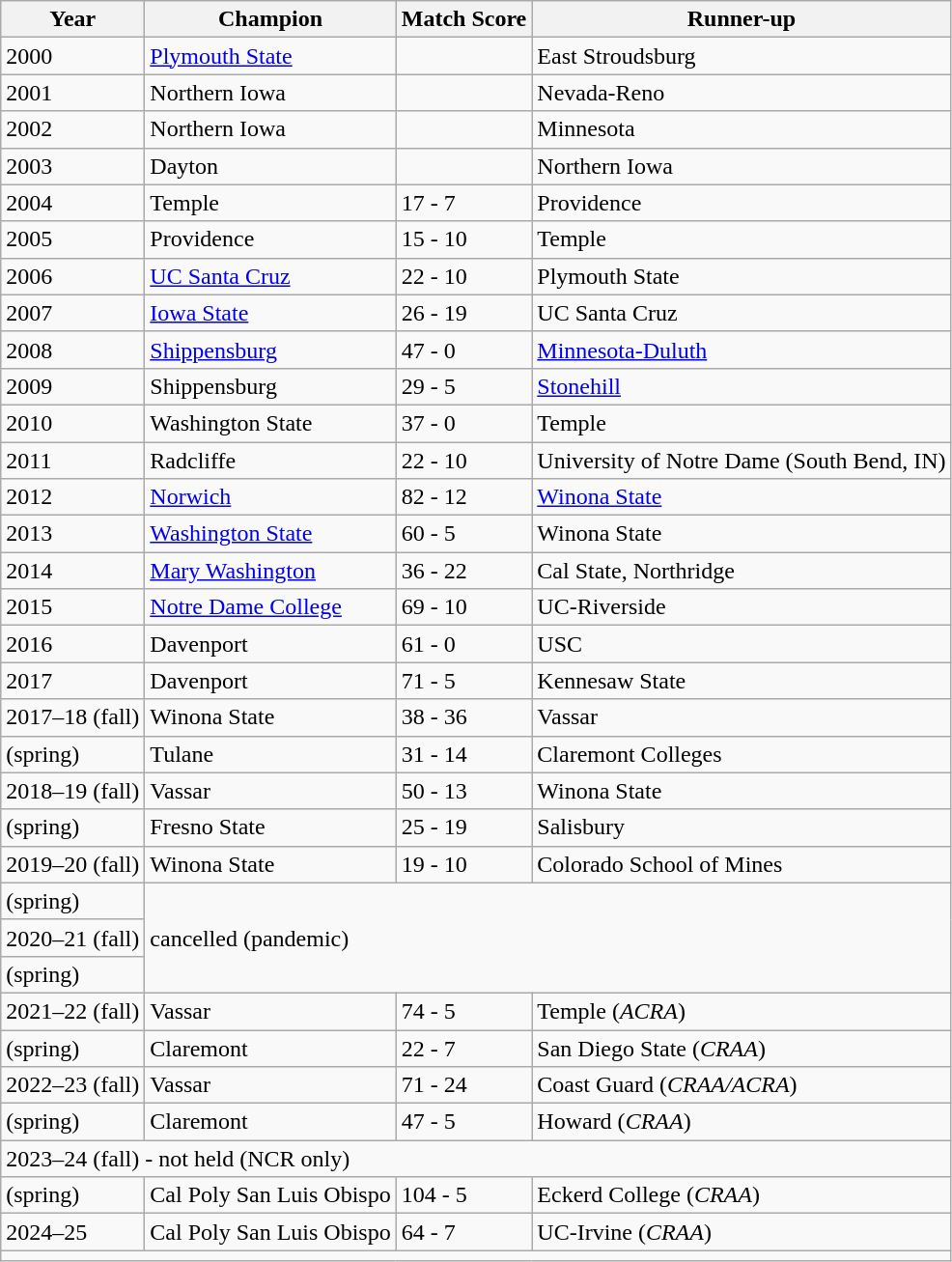<table class="wikitable">
<tr>
<th>Year</th>
<th>Champion</th>
<th>Match Score</th>
<th>Runner-up</th>
</tr>
<tr>
<td>2000</td>
<td><a href='#'>Plymouth State</a></td>
<td></td>
<td>East Stroudsburg</td>
</tr>
<tr>
<td>2001</td>
<td>Northern Iowa</td>
<td></td>
<td>Nevada-Reno</td>
</tr>
<tr>
<td>2002</td>
<td>Northern Iowa</td>
<td></td>
<td>Minnesota</td>
</tr>
<tr>
<td>2003</td>
<td>Dayton</td>
<td></td>
<td>Northern Iowa</td>
</tr>
<tr>
<td>2004</td>
<td>Temple</td>
<td>17 - 7</td>
<td>Providence</td>
</tr>
<tr>
<td>2005</td>
<td>Providence</td>
<td>15 - 10</td>
<td>Temple</td>
</tr>
<tr>
<td>2006</td>
<td><a href='#'>UC Santa Cruz</a></td>
<td>22 - 10</td>
<td>Plymouth State</td>
</tr>
<tr>
<td>2007</td>
<td><a href='#'>Iowa State</a></td>
<td>26 - 19</td>
<td>UC Santa Cruz</td>
</tr>
<tr>
<td>2008</td>
<td><a href='#'>Shippensburg</a></td>
<td>47 - 0</td>
<td><a href='#'>Minnesota-Duluth</a></td>
</tr>
<tr>
<td>2009</td>
<td>Shippensburg</td>
<td>29 - 5</td>
<td><a href='#'>Stonehill</a></td>
</tr>
<tr>
<td>2010</td>
<td>Washington State</td>
<td>37 - 0</td>
<td>Temple</td>
</tr>
<tr>
<td>2011</td>
<td>Radcliffe</td>
<td>22 - 10</td>
<td>University of Notre Dame (South Bend, IN)</td>
</tr>
<tr>
<td>2012</td>
<td><a href='#'>Norwich</a></td>
<td>82 - 12</td>
<td><a href='#'>Winona State</a></td>
</tr>
<tr>
<td>2013</td>
<td><a href='#'>Washington State</a></td>
<td>60 - 5</td>
<td>Winona State</td>
</tr>
<tr>
<td>2014</td>
<td><a href='#'>Mary Washington</a></td>
<td>36 - 22</td>
<td>Cal State, Northridge</td>
</tr>
<tr>
<td>2015</td>
<td><a href='#'>Notre Dame College</a></td>
<td>69 - 10</td>
<td>UC-Riverside</td>
</tr>
<tr>
<td>2016</td>
<td>Davenport</td>
<td>61 - 0</td>
<td>USC</td>
</tr>
<tr>
<td>2017</td>
<td>Davenport</td>
<td>71 - 5</td>
<td>Kennesaw State </td>
</tr>
<tr>
<td>2017–18 (fall)</td>
<td>Winona State</td>
<td>38 - 36</td>
<td>Vassar </td>
</tr>
<tr>
<td>(spring)</td>
<td>Tulane</td>
<td>31 - 14</td>
<td>Claremont Colleges </td>
</tr>
<tr>
<td>2018–19 (fall)</td>
<td>Vassar</td>
<td>50 - 13</td>
<td>Winona State </td>
</tr>
<tr>
<td>(spring)</td>
<td>Fresno State</td>
<td>25 - 19</td>
<td>Salisbury </td>
</tr>
<tr>
<td>2019–20 (fall)</td>
<td>Winona State</td>
<td>19 - 10</td>
<td>Colorado School of Mines </td>
</tr>
<tr>
<td>(spring)</td>
<td colspan="3" rowspan="3">cancelled (pandemic)</td>
</tr>
<tr>
<td>2020–21 (fall)</td>
</tr>
<tr>
<td>(spring)</td>
</tr>
<tr>
<td>2021–22 (fall)</td>
<td>Vassar</td>
<td>74 - 5</td>
<td>Temple (<em>ACRA</em>)</td>
</tr>
<tr>
<td>(spring)</td>
<td>Claremont</td>
<td>22 - 7</td>
<td>San Diego State (<em>CRAA</em>)</td>
</tr>
<tr>
<td>2022–23 (fall)</td>
<td>Vassar</td>
<td>71 - 24</td>
<td>Coast Guard (<em>CRAA/ACRA</em>)</td>
</tr>
<tr>
<td>(spring)</td>
<td>Claremont</td>
<td>47 - 5</td>
<td>Howard (<em>CRAA</em>)</td>
</tr>
<tr>
<td colspan="4">2023–24 (fall) - not held (NCR only)</td>
</tr>
<tr>
<td>(spring)</td>
<td>Cal Poly San Luis Obispo</td>
<td>104 - 5</td>
<td>Eckerd College (<em>CRAA</em>)</td>
</tr>
<tr>
<td>2024–25</td>
<td>Cal Poly San Luis Obispo</td>
<td>64 - 7</td>
<td>UC-Irvine (<em>CRAA</em>)</td>
</tr>
<tr>
<td colspan="4"></td>
</tr>
</table>
